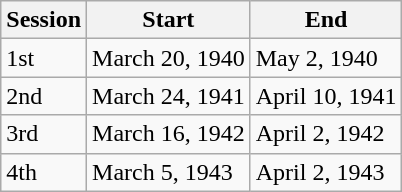<table class="wikitable">
<tr>
<th>Session</th>
<th>Start</th>
<th>End</th>
</tr>
<tr>
<td>1st</td>
<td>March 20, 1940</td>
<td>May 2, 1940</td>
</tr>
<tr>
<td>2nd</td>
<td>March 24, 1941</td>
<td>April 10, 1941</td>
</tr>
<tr>
<td>3rd</td>
<td>March 16, 1942</td>
<td>April 2, 1942</td>
</tr>
<tr>
<td>4th</td>
<td>March 5, 1943</td>
<td>April 2, 1943</td>
</tr>
</table>
